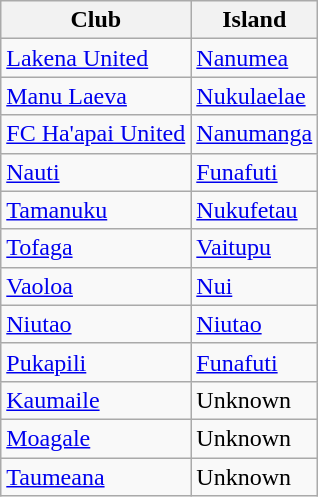<table class="wikitable">
<tr>
<th>Club</th>
<th>Island</th>
</tr>
<tr>
<td><a href='#'>Lakena United</a></td>
<td><a href='#'>Nanumea</a></td>
</tr>
<tr>
<td><a href='#'>Manu Laeva</a></td>
<td><a href='#'>Nukulaelae</a></td>
</tr>
<tr>
<td><a href='#'>FC Ha'apai United</a></td>
<td><a href='#'>Nanumanga</a></td>
</tr>
<tr>
<td><a href='#'>Nauti</a></td>
<td><a href='#'>Funafuti</a></td>
</tr>
<tr>
<td><a href='#'>Tamanuku</a></td>
<td><a href='#'>Nukufetau</a></td>
</tr>
<tr>
<td><a href='#'>Tofaga</a></td>
<td><a href='#'>Vaitupu</a></td>
</tr>
<tr>
<td><a href='#'>Vaoloa</a></td>
<td><a href='#'>Nui</a></td>
</tr>
<tr>
<td><a href='#'>Niutao</a></td>
<td><a href='#'>Niutao</a></td>
</tr>
<tr>
<td><a href='#'>Pukapili</a></td>
<td><a href='#'>Funafuti</a></td>
</tr>
<tr>
<td><a href='#'>Kaumaile</a></td>
<td>Unknown</td>
</tr>
<tr>
<td><a href='#'>Moagale</a></td>
<td>Unknown</td>
</tr>
<tr>
<td><a href='#'>Taumeana</a></td>
<td>Unknown</td>
</tr>
</table>
